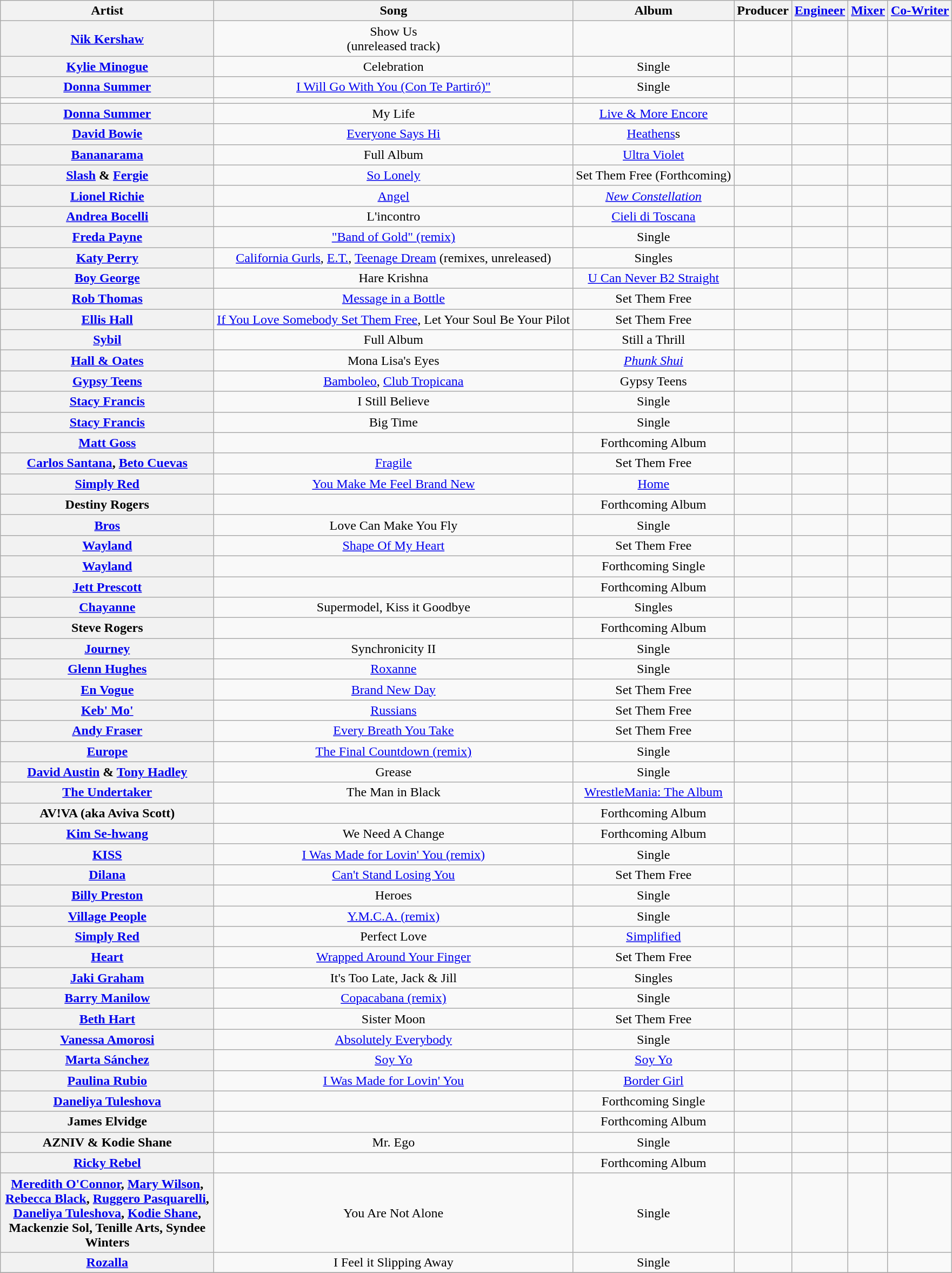<table class="wikitable plainrowheaders" style="text-align:center;">
<tr>
<th scope="col" style="width:16em;">Artist</th>
<th scope="col">Song</th>
<th scope="col">Album</th>
<th scope="col">Producer</th>
<th scope="col"><a href='#'>Engineer</a></th>
<th scope="col"><a href='#'>Mixer</a></th>
<th scope="col"><a href='#'>Co-Writer</a></th>
</tr>
<tr>
<th scope="row"><a href='#'>Nik Kershaw</a></th>
<td>Show Us<br>(unreleased track)</td>
<td></td>
<td></td>
<td></td>
<td></td>
<td></td>
</tr>
<tr>
<th scope="row"><a href='#'>Kylie Minogue</a></th>
<td>Celebration</td>
<td>Single</td>
<td></td>
<td></td>
<td></td>
<td></td>
</tr>
<tr>
<th scope="row"><a href='#'>Donna Summer</a></th>
<td><a href='#'>I Will Go With You (Con Te Partiró)"</a></td>
<td>Single</td>
<td></td>
<td></td>
<td></td>
<td></td>
</tr>
<tr>
<td></td>
<td></td>
<td></td>
<td></td>
<td></td>
<td></td>
<td></td>
</tr>
<tr>
<th scope="row"><a href='#'>Donna Summer</a></th>
<td>My Life</td>
<td><a href='#'>Live & More Encore</a></td>
<td></td>
<td></td>
<td></td>
<td></td>
</tr>
<tr>
<th scope="row"><a href='#'>David Bowie</a></th>
<td><a href='#'>Everyone Says Hi</a></td>
<td><a href='#'>Heathens</a>s</td>
<td></td>
<td></td>
<td></td>
<td></td>
</tr>
<tr>
<th scope="row"><a href='#'>Bananarama</a></th>
<td>Full Album</td>
<td><a href='#'>Ultra Violet</a></td>
<td></td>
<td></td>
<td></td>
<td></td>
</tr>
<tr>
<th scope="row"><a href='#'>Slash</a> & <a href='#'>Fergie</a></th>
<td><a href='#'>So Lonely</a></td>
<td>Set Them Free (Forthcoming)</td>
<td></td>
<td></td>
<td></td>
<td></td>
</tr>
<tr>
<th scope="row"><a href='#'>Lionel Richie</a></th>
<td><a href='#'>Angel</a></td>
<td><em><a href='#'>New Constellation</a></em></td>
<td></td>
<td></td>
<td></td>
<td></td>
</tr>
<tr>
<th scope="row"><a href='#'>Andrea Bocelli</a></th>
<td>L'incontro</td>
<td><a href='#'>Cieli di Toscana</a></td>
<td></td>
<td></td>
<td></td>
<td></td>
</tr>
<tr>
<th scope="row"><a href='#'>Freda Payne</a></th>
<td><a href='#'>"Band of Gold" (remix)</a></td>
<td>Single</td>
<td></td>
<td></td>
<td></td>
<td></td>
</tr>
<tr>
<th scope="row"><a href='#'>Katy Perry</a></th>
<td><a href='#'>California Gurls</a>, <a href='#'>E.T.</a>, <a href='#'>Teenage Dream</a> (remixes, unreleased)</td>
<td>Singles</td>
<td></td>
<td></td>
<td></td>
<td></td>
</tr>
<tr>
<th scope="row"><a href='#'>Boy George</a></th>
<td>Hare Krishna</td>
<td><a href='#'>U Can Never B2 Straight</a></td>
<td></td>
<td></td>
<td></td>
<td></td>
</tr>
<tr>
<th scope="row"><a href='#'>Rob Thomas</a></th>
<td><a href='#'>Message in a Bottle</a></td>
<td>Set Them Free</td>
<td></td>
<td></td>
<td></td>
<td></td>
</tr>
<tr>
<th scope="row"><a href='#'>Ellis Hall</a></th>
<td><a href='#'>If You Love Somebody Set Them Free</a>, Let Your Soul Be Your Pilot</td>
<td>Set Them Free</td>
<td></td>
<td></td>
<td></td>
<td></td>
</tr>
<tr>
<th scope="row"><a href='#'>Sybil</a></th>
<td>Full Album</td>
<td>Still a Thrill</td>
<td></td>
<td></td>
<td></td>
<td></td>
</tr>
<tr>
<th scope="row"><a href='#'>Hall & Oates</a></th>
<td>Mona Lisa's Eyes</td>
<td><em><a href='#'>Phunk Shui</a></em></td>
<td></td>
<td></td>
<td></td>
<td></td>
</tr>
<tr>
<th scope="row"><a href='#'>Gypsy Teens</a></th>
<td><a href='#'>Bamboleo</a>, <a href='#'>Club Tropicana</a></td>
<td>Gypsy Teens</td>
<td></td>
<td></td>
<td></td>
<td></td>
</tr>
<tr>
<th scope="row"><a href='#'>Stacy Francis</a></th>
<td>I Still Believe</td>
<td>Single</td>
<td></td>
<td></td>
<td></td>
<td></td>
</tr>
<tr>
<th scope="row"><a href='#'>Stacy Francis</a></th>
<td>Big Time</td>
<td>Single</td>
<td></td>
<td></td>
<td></td>
<td></td>
</tr>
<tr>
<th scope="row"><a href='#'>Matt Goss</a></th>
<td></td>
<td>Forthcoming Album</td>
<td></td>
<td></td>
<td></td>
<td></td>
</tr>
<tr>
<th scope="row"><a href='#'>Carlos Santana</a>, <a href='#'>Beto Cuevas</a></th>
<td><a href='#'>Fragile</a></td>
<td>Set Them Free</td>
<td></td>
<td></td>
<td></td>
<td></td>
</tr>
<tr>
<th scope="row"><a href='#'>Simply Red</a></th>
<td><a href='#'>You Make Me Feel Brand New</a></td>
<td><a href='#'>Home</a></td>
<td></td>
<td></td>
<td></td>
<td></td>
</tr>
<tr>
<th scope="row">Destiny Rogers</th>
<td></td>
<td>Forthcoming Album</td>
<td></td>
<td></td>
<td></td>
<td></td>
</tr>
<tr>
<th scope="row"><a href='#'>Bros</a></th>
<td>Love Can Make You Fly</td>
<td>Single</td>
<td></td>
<td></td>
<td></td>
<td></td>
</tr>
<tr>
<th scope="row"><a href='#'>Wayland</a></th>
<td><a href='#'>Shape Of My Heart</a></td>
<td>Set Them Free</td>
<td></td>
<td></td>
<td></td>
<td></td>
</tr>
<tr>
<th scope="row"><a href='#'>Wayland</a></th>
<td></td>
<td>Forthcoming Single</td>
<td></td>
<td></td>
<td></td>
<td></td>
</tr>
<tr>
<th scope="row"><a href='#'>Jett Prescott</a></th>
<td></td>
<td>Forthcoming Album</td>
<td></td>
<td></td>
<td></td>
<td></td>
</tr>
<tr>
<th scope="row"><a href='#'>Chayanne</a></th>
<td>Supermodel, Kiss it Goodbye</td>
<td>Singles</td>
<td></td>
<td></td>
<td></td>
<td></td>
</tr>
<tr>
<th scope="row">Steve Rogers</th>
<td></td>
<td>Forthcoming Album</td>
<td></td>
<td></td>
<td></td>
<td></td>
</tr>
<tr>
<th scope="row"><a href='#'>Journey</a></th>
<td>Synchronicity II</td>
<td>Single</td>
<td></td>
<td></td>
<td></td>
<td></td>
</tr>
<tr>
<th scope="row"><a href='#'>Glenn Hughes</a></th>
<td><a href='#'>Roxanne</a></td>
<td>Single</td>
<td></td>
<td></td>
<td></td>
<td></td>
</tr>
<tr>
<th scope="row"><a href='#'>En Vogue</a></th>
<td><a href='#'>Brand New Day</a></td>
<td>Set Them Free</td>
<td></td>
<td></td>
<td></td>
<td></td>
</tr>
<tr>
<th scope="row"><a href='#'>Keb' Mo'</a></th>
<td><a href='#'>Russians</a></td>
<td>Set Them Free</td>
<td></td>
<td></td>
<td></td>
<td></td>
</tr>
<tr>
<th scope="row"><a href='#'>Andy Fraser</a></th>
<td><a href='#'>Every Breath You Take</a></td>
<td>Set Them Free</td>
<td></td>
<td></td>
<td></td>
<td></td>
</tr>
<tr>
<th scope="row"><a href='#'>Europe</a></th>
<td><a href='#'>The Final Countdown (remix)</a></td>
<td>Single</td>
<td></td>
<td></td>
<td></td>
<td></td>
</tr>
<tr>
<th scope="row"><a href='#'>David Austin</a> & <a href='#'>Tony Hadley</a></th>
<td>Grease</td>
<td>Single</td>
<td></td>
<td></td>
<td></td>
<td></td>
</tr>
<tr>
<th scope="row"><a href='#'>The Undertaker</a></th>
<td>The Man in Black</td>
<td><a href='#'>WrestleMania: The Album</a></td>
<td></td>
<td></td>
<td></td>
<td></td>
</tr>
<tr>
<th scope="row">AV!VA (aka Aviva Scott)</th>
<td></td>
<td>Forthcoming Album</td>
<td></td>
<td></td>
<td></td>
<td></td>
</tr>
<tr>
<th scope="row"><a href='#'>Kim Se-hwang</a></th>
<td>We Need A Change</td>
<td>Forthcoming Album</td>
<td></td>
<td></td>
<td></td>
<td></td>
</tr>
<tr>
<th scope="row"><a href='#'>KISS</a></th>
<td><a href='#'>I Was Made for Lovin' You (remix)</a></td>
<td>Single</td>
<td></td>
<td></td>
<td></td>
<td></td>
</tr>
<tr>
<th scope="row"><a href='#'>Dilana</a></th>
<td><a href='#'>Can't Stand Losing You</a></td>
<td>Set Them Free</td>
<td></td>
<td></td>
<td></td>
<td></td>
</tr>
<tr>
<th scope="row"><a href='#'>Billy Preston</a></th>
<td>Heroes</td>
<td>Single</td>
<td></td>
<td></td>
<td></td>
<td></td>
</tr>
<tr>
<th scope="row"><a href='#'>Village People</a></th>
<td><a href='#'>Y.M.C.A. (remix)</a></td>
<td>Single</td>
<td></td>
<td></td>
<td></td>
<td></td>
</tr>
<tr>
<th scope="row"><a href='#'>Simply Red</a></th>
<td>Perfect Love</td>
<td><a href='#'>Simplified</a></td>
<td></td>
<td></td>
<td></td>
<td></td>
</tr>
<tr>
<th scope="row"><a href='#'>Heart</a></th>
<td><a href='#'>Wrapped Around Your Finger</a></td>
<td>Set Them Free</td>
<td></td>
<td></td>
<td></td>
<td></td>
</tr>
<tr>
<th scope="row"><a href='#'>Jaki Graham</a></th>
<td>It's Too Late, Jack & Jill</td>
<td>Singles</td>
<td></td>
<td></td>
<td></td>
<td></td>
</tr>
<tr>
<th scope="row"><a href='#'>Barry Manilow</a></th>
<td><a href='#'>Copacabana (remix)</a></td>
<td>Single</td>
<td></td>
<td></td>
<td></td>
<td></td>
</tr>
<tr>
<th scope="row"><a href='#'>Beth Hart</a></th>
<td>Sister Moon</td>
<td>Set Them Free</td>
<td></td>
<td></td>
<td></td>
<td></td>
</tr>
<tr>
<th scope="row"><a href='#'>Vanessa Amorosi</a></th>
<td><a href='#'>Absolutely Everybody</a></td>
<td>Single</td>
<td></td>
<td></td>
<td></td>
<td></td>
</tr>
<tr>
<th scope="row"><a href='#'>Marta Sánchez</a></th>
<td><a href='#'>Soy Yo</a></td>
<td><a href='#'>Soy Yo</a></td>
<td></td>
<td></td>
<td></td>
<td></td>
</tr>
<tr>
<th scope="row"><a href='#'>Paulina Rubio</a></th>
<td><a href='#'>I Was Made for Lovin' You</a></td>
<td><a href='#'>Border Girl</a></td>
<td></td>
<td></td>
<td></td>
<td></td>
</tr>
<tr>
<th scope="row"><a href='#'>Daneliya Tuleshova</a></th>
<td></td>
<td>Forthcoming Single</td>
<td></td>
<td></td>
<td></td>
<td></td>
</tr>
<tr>
<th scope="row">James Elvidge</th>
<td></td>
<td>Forthcoming Album</td>
<td></td>
<td></td>
<td></td>
<td></td>
</tr>
<tr>
<th scope="row">AZNIV & Kodie Shane</th>
<td>Mr. Ego</td>
<td>Single</td>
<td></td>
<td></td>
<td></td>
<td></td>
</tr>
<tr>
<th scope="row"><a href='#'>Ricky Rebel</a></th>
<td></td>
<td>Forthcoming Album</td>
<td></td>
<td></td>
<td></td>
<td></td>
</tr>
<tr>
<th scope="row"><a href='#'>Meredith O'Connor</a>, <a href='#'>Mary Wilson</a>, <a href='#'>Rebecca Black</a>, <a href='#'>Ruggero Pasquarelli</a>, <a href='#'>Daneliya Tuleshova</a>, <a href='#'>Kodie Shane</a>, Mackenzie Sol, Tenille Arts, Syndee Winters</th>
<td>You Are Not Alone</td>
<td>Single</td>
<td></td>
<td></td>
<td></td>
<td></td>
</tr>
<tr>
<th scope="row"><a href='#'>Rozalla</a></th>
<td>I Feel it Slipping Away</td>
<td>Single</td>
<td></td>
<td></td>
<td></td>
<td></td>
</tr>
<tr>
</tr>
</table>
